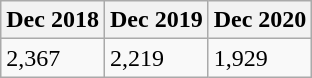<table class="wikitable">
<tr>
<th>Dec 2018</th>
<th>Dec 2019</th>
<th>Dec 2020</th>
</tr>
<tr>
<td>2,367</td>
<td>2,219</td>
<td>1,929</td>
</tr>
</table>
